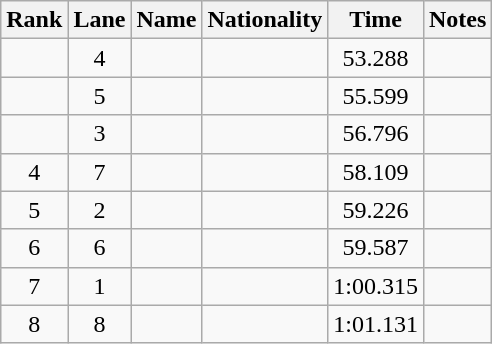<table class="wikitable sortable" style="text-align:center">
<tr>
<th>Rank</th>
<th>Lane</th>
<th>Name</th>
<th>Nationality</th>
<th>Time</th>
<th>Notes</th>
</tr>
<tr>
<td></td>
<td>4</td>
<td align=left></td>
<td align=left></td>
<td>53.288</td>
<td></td>
</tr>
<tr>
<td></td>
<td>5</td>
<td align=left></td>
<td align=left></td>
<td>55.599</td>
<td></td>
</tr>
<tr>
<td></td>
<td>3</td>
<td align=left></td>
<td align=left></td>
<td>56.796</td>
<td></td>
</tr>
<tr>
<td>4</td>
<td>7</td>
<td align=left></td>
<td align=left></td>
<td>58.109</td>
<td></td>
</tr>
<tr>
<td>5</td>
<td>2</td>
<td align=left></td>
<td align=left></td>
<td>59.226</td>
<td></td>
</tr>
<tr>
<td>6</td>
<td>6</td>
<td align=left></td>
<td align=left></td>
<td>59.587</td>
<td></td>
</tr>
<tr>
<td>7</td>
<td>1</td>
<td align=left></td>
<td align=left></td>
<td>1:00.315</td>
<td></td>
</tr>
<tr>
<td>8</td>
<td>8</td>
<td align=left></td>
<td align=left></td>
<td>1:01.131</td>
<td></td>
</tr>
</table>
